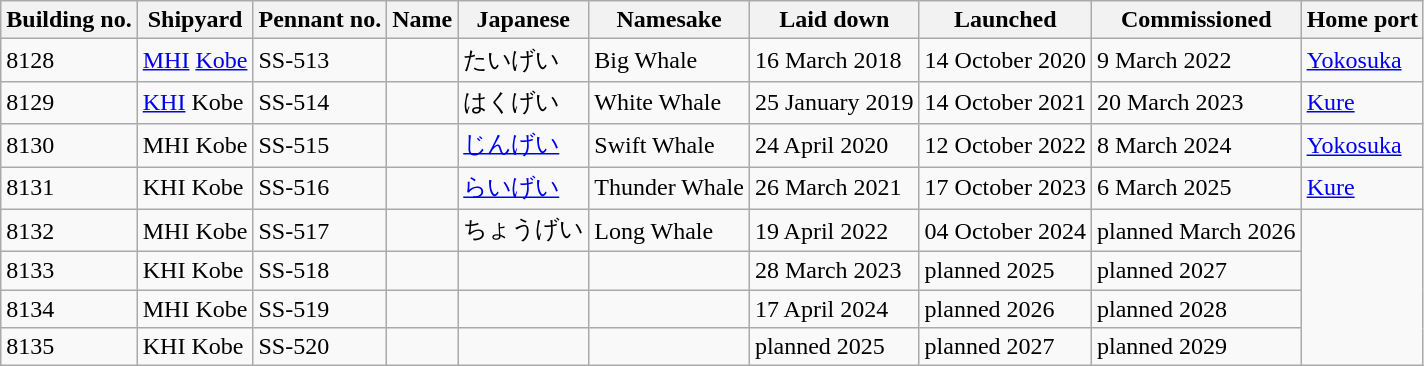<table class="wikitable" style="float: left;">
<tr>
<th>Building no.</th>
<th>Shipyard</th>
<th>Pennant no.</th>
<th>Name</th>
<th>Japanese</th>
<th>Namesake</th>
<th>Laid down</th>
<th>Launched</th>
<th>Commissioned</th>
<th>Home port</th>
</tr>
<tr>
<td>8128</td>
<td><a href='#'>MHI</a> <a href='#'>Kobe</a></td>
<td>SS-513</td>
<td></td>
<td>たいげい</td>
<td>Big Whale</td>
<td>16 March 2018</td>
<td>14 October 2020</td>
<td>9 March 2022</td>
<td><a href='#'>Yokosuka</a></td>
</tr>
<tr>
<td>8129</td>
<td><a href='#'>KHI</a> Kobe</td>
<td>SS-514</td>
<td></td>
<td>はくげい</td>
<td>White Whale</td>
<td>25 January 2019</td>
<td>14 October 2021</td>
<td>20 March 2023</td>
<td><a href='#'>Kure</a></td>
</tr>
<tr>
<td>8130</td>
<td>MHI Kobe</td>
<td>SS-515</td>
<td></td>
<td><a href='#'>じんげい</a></td>
<td>Swift Whale</td>
<td>24 April 2020</td>
<td>12 October 2022</td>
<td>8 March 2024</td>
<td><a href='#'>Yokosuka</a></td>
</tr>
<tr>
<td>8131</td>
<td>KHI Kobe</td>
<td>SS-516</td>
<td></td>
<td><a href='#'>らいげい</a></td>
<td>Thunder Whale</td>
<td>26 March 2021</td>
<td>17 October 2023</td>
<td>6 March 2025</td>
<td><a href='#'>Kure</a></td>
</tr>
<tr>
<td>8132</td>
<td>MHI Kobe</td>
<td>SS-517</td>
<td></td>
<td>ちょうげい</td>
<td>Long Whale</td>
<td>19 April 2022</td>
<td>04 October 2024</td>
<td>planned March 2026</td>
</tr>
<tr>
<td>8133</td>
<td>KHI Kobe</td>
<td>SS-518</td>
<td></td>
<td></td>
<td></td>
<td>28 March 2023</td>
<td>planned 2025</td>
<td>planned 2027</td>
</tr>
<tr>
<td>8134</td>
<td>MHI Kobe</td>
<td>SS-519</td>
<td></td>
<td></td>
<td></td>
<td>17 April 2024</td>
<td>planned 2026</td>
<td>planned 2028</td>
</tr>
<tr>
<td>8135</td>
<td>KHI Kobe</td>
<td>SS-520</td>
<td></td>
<td></td>
<td></td>
<td>planned 2025</td>
<td>planned 2027</td>
<td>planned 2029</td>
</tr>
</table>
